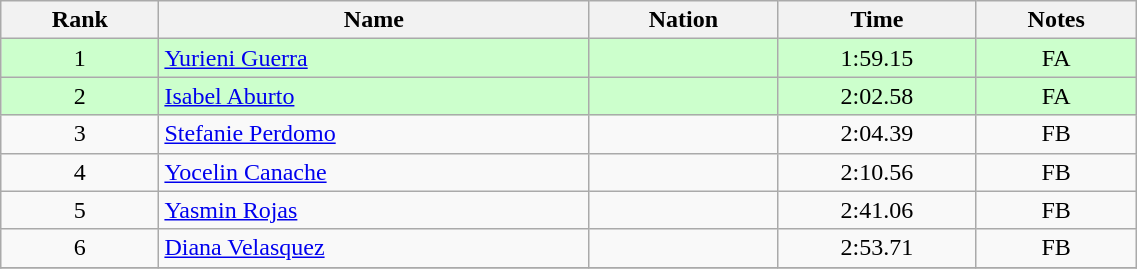<table class="wikitable sortable" style="text-align:center" width=60%>
<tr>
<th>Rank</th>
<th>Name</th>
<th>Nation</th>
<th>Time</th>
<th>Notes</th>
</tr>
<tr bgcolor=ccffcc>
<td>1</td>
<td align=left><a href='#'>Yurieni Guerra</a></td>
<td align=left></td>
<td>1:59.15</td>
<td>FA</td>
</tr>
<tr bgcolor=ccffcc>
<td>2</td>
<td align=left><a href='#'>Isabel Aburto</a></td>
<td align=left></td>
<td>2:02.58</td>
<td>FA</td>
</tr>
<tr>
<td>3</td>
<td align=left><a href='#'>Stefanie Perdomo</a></td>
<td align=left></td>
<td>2:04.39</td>
<td>FB</td>
</tr>
<tr>
<td>4</td>
<td align=left><a href='#'>Yocelin Canache</a></td>
<td align=left></td>
<td>2:10.56</td>
<td>FB</td>
</tr>
<tr>
<td>5</td>
<td align=left><a href='#'>Yasmin Rojas</a></td>
<td align=left></td>
<td>2:41.06</td>
<td>FB</td>
</tr>
<tr>
<td>6</td>
<td align=left><a href='#'>Diana Velasquez</a></td>
<td align=left></td>
<td>2:53.71</td>
<td>FB</td>
</tr>
<tr>
</tr>
</table>
